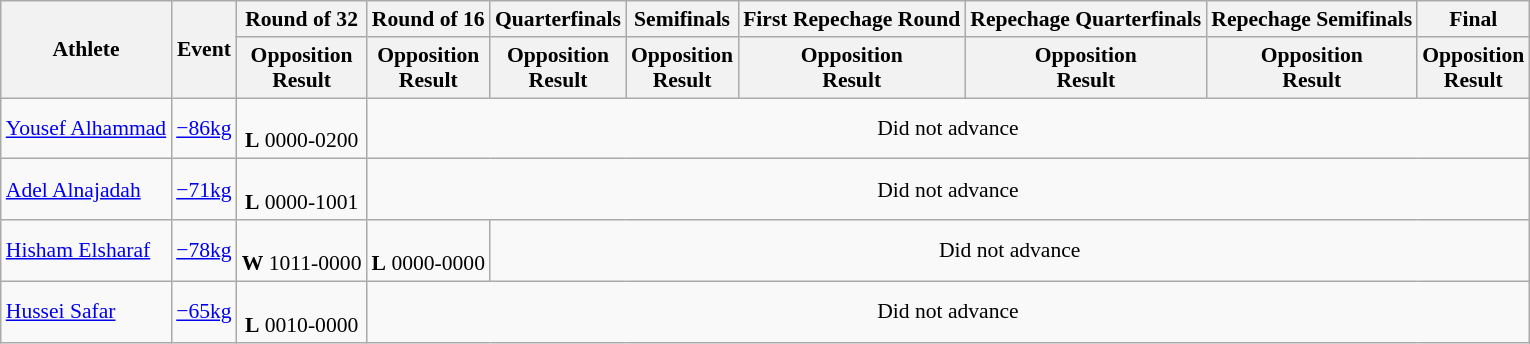<table class="wikitable" style="font-size:90%">
<tr>
<th rowspan="2">Athlete</th>
<th rowspan="2">Event</th>
<th>Round of 32</th>
<th>Round of 16</th>
<th>Quarterfinals</th>
<th>Semifinals</th>
<th>First Repechage Round</th>
<th>Repechage Quarterfinals</th>
<th>Repechage Semifinals</th>
<th>Final</th>
</tr>
<tr>
<th>Opposition<br>Result</th>
<th>Opposition<br>Result</th>
<th>Opposition<br>Result</th>
<th>Opposition<br>Result</th>
<th>Opposition<br>Result</th>
<th>Opposition<br>Result</th>
<th>Opposition<br>Result</th>
<th>Opposition<br>Result</th>
</tr>
<tr>
<td><a href='#'>Yousef Alhammad</a></td>
<td><a href='#'>−86kg</a></td>
<td align="center"><br><strong>L</strong> 0000-0200</td>
<td align="center" colspan="7">Did not advance</td>
</tr>
<tr>
<td><a href='#'>Adel Alnajadah</a></td>
<td><a href='#'>−71kg</a></td>
<td align="center"><br><strong>L</strong> 0000-1001</td>
<td align="center" colspan="7">Did not advance</td>
</tr>
<tr>
<td><a href='#'>Hisham Elsharaf</a></td>
<td><a href='#'>−78kg</a></td>
<td align="center"><br><strong>W</strong> 1011-0000</td>
<td align="center"><br><strong>L</strong> 0000-0000</td>
<td align="center" colspan="6">Did not advance</td>
</tr>
<tr>
<td><a href='#'>Hussei Safar</a></td>
<td><a href='#'>−65kg</a></td>
<td align="center"><br><strong>L</strong> 0010-0000</td>
<td align="center" colspan="7">Did not advance</td>
</tr>
</table>
